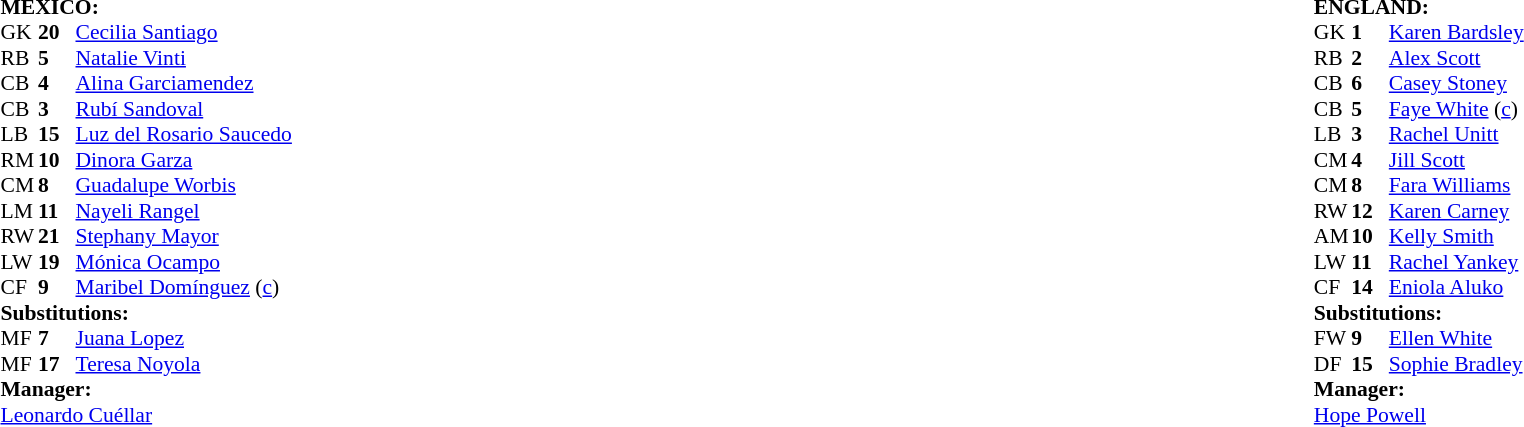<table width="100%">
<tr>
<td valign="top" width="50%"><br><table style="font-size: 90%" cellspacing="0" cellpadding="0">
<tr>
<td colspan=4><br><strong>MEXICO:</strong></td>
</tr>
<tr>
<th width="25"></th>
<th width="25"></th>
</tr>
<tr>
<td>GK</td>
<td><strong>20</strong></td>
<td><a href='#'>Cecilia Santiago</a></td>
</tr>
<tr>
<td>RB</td>
<td><strong>5</strong></td>
<td><a href='#'>Natalie Vinti</a></td>
</tr>
<tr>
<td>CB</td>
<td><strong>4</strong></td>
<td><a href='#'>Alina Garciamendez</a></td>
<td></td>
</tr>
<tr>
<td>CB</td>
<td><strong>3</strong></td>
<td><a href='#'>Rubí Sandoval</a></td>
</tr>
<tr>
<td>LB</td>
<td><strong>15</strong></td>
<td><a href='#'>Luz del Rosario Saucedo</a></td>
</tr>
<tr>
<td>RM</td>
<td><strong>10</strong></td>
<td><a href='#'>Dinora Garza</a></td>
<td></td>
<td></td>
</tr>
<tr>
<td>CM</td>
<td><strong>8</strong></td>
<td><a href='#'>Guadalupe Worbis</a></td>
</tr>
<tr>
<td>LM</td>
<td><strong>11</strong></td>
<td><a href='#'>Nayeli Rangel</a></td>
</tr>
<tr>
<td>RW</td>
<td><strong>21</strong></td>
<td><a href='#'>Stephany Mayor</a></td>
</tr>
<tr>
<td>LW</td>
<td><strong>19</strong></td>
<td><a href='#'>Mónica Ocampo</a></td>
</tr>
<tr>
<td>CF</td>
<td><strong>9</strong></td>
<td><a href='#'>Maribel Domínguez</a> (<a href='#'>c</a>)</td>
<td></td>
<td></td>
</tr>
<tr>
<td colspan=3><strong>Substitutions:</strong></td>
</tr>
<tr>
<td>MF</td>
<td><strong>7</strong></td>
<td><a href='#'>Juana Lopez</a></td>
<td></td>
<td></td>
</tr>
<tr>
<td>MF</td>
<td><strong>17</strong></td>
<td><a href='#'>Teresa Noyola</a></td>
<td></td>
<td></td>
</tr>
<tr>
<td colspan=3><strong>Manager:</strong></td>
</tr>
<tr>
<td colspan=3><a href='#'>Leonardo Cuéllar</a></td>
</tr>
</table>
</td>
<td valign="top"></td>
<td valign="top" width="50%"><br><table style="font-size: 90%" cellspacing="0" cellpadding="0" align="center">
<tr>
<td colspan=4><br><strong>ENGLAND:</strong></td>
</tr>
<tr>
<th width=25></th>
<th width=25></th>
</tr>
<tr>
<td>GK</td>
<td><strong>1</strong></td>
<td><a href='#'>Karen Bardsley</a></td>
</tr>
<tr>
<td>RB</td>
<td><strong>2</strong></td>
<td><a href='#'>Alex Scott</a></td>
</tr>
<tr>
<td>CB</td>
<td><strong>6</strong></td>
<td><a href='#'>Casey Stoney</a></td>
<td></td>
</tr>
<tr>
<td>CB</td>
<td><strong>5</strong></td>
<td><a href='#'>Faye White</a> (<a href='#'>c</a>)</td>
<td></td>
<td></td>
</tr>
<tr>
<td>LB</td>
<td><strong>3</strong></td>
<td><a href='#'>Rachel Unitt</a></td>
</tr>
<tr>
<td>CM</td>
<td><strong>4</strong></td>
<td><a href='#'>Jill Scott</a></td>
</tr>
<tr>
<td>CM</td>
<td><strong>8</strong></td>
<td><a href='#'>Fara Williams</a></td>
</tr>
<tr>
<td>RW</td>
<td><strong>12</strong></td>
<td><a href='#'>Karen Carney</a></td>
<td></td>
<td></td>
</tr>
<tr>
<td>AM</td>
<td><strong>10</strong></td>
<td><a href='#'>Kelly Smith</a></td>
</tr>
<tr>
<td>LW</td>
<td><strong>11</strong></td>
<td><a href='#'>Rachel Yankey</a></td>
</tr>
<tr>
<td>CF</td>
<td><strong>14</strong></td>
<td><a href='#'>Eniola Aluko</a></td>
</tr>
<tr>
<td colspan=3><strong>Substitutions:</strong></td>
</tr>
<tr>
<td>FW</td>
<td><strong>9</strong></td>
<td><a href='#'>Ellen White</a></td>
<td></td>
<td></td>
</tr>
<tr>
<td>DF</td>
<td><strong>15</strong></td>
<td><a href='#'>Sophie Bradley</a></td>
<td></td>
<td></td>
</tr>
<tr>
<td colspan=3><strong>Manager:</strong></td>
</tr>
<tr>
<td colspan=3><a href='#'>Hope Powell</a></td>
</tr>
</table>
</td>
</tr>
</table>
